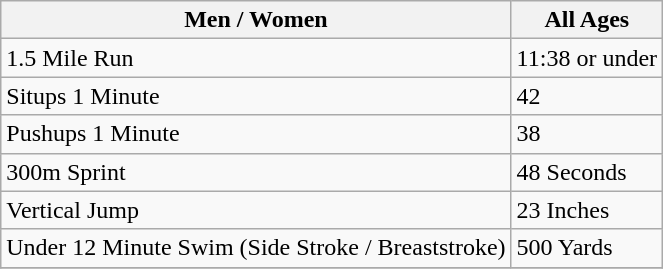<table class="wikitable">
<tr>
<th>Men / Women</th>
<th>All Ages</th>
</tr>
<tr>
<td>1.5 Mile Run</td>
<td>11:38 or under</td>
</tr>
<tr>
<td>Situps 1 Minute</td>
<td>42</td>
</tr>
<tr>
<td>Pushups 1 Minute</td>
<td>38</td>
</tr>
<tr>
<td>300m Sprint</td>
<td>48 Seconds</td>
</tr>
<tr>
<td>Vertical Jump</td>
<td>23 Inches</td>
</tr>
<tr>
<td>Under 12 Minute Swim (Side Stroke / Breaststroke)</td>
<td>500 Yards</td>
</tr>
<tr>
</tr>
</table>
